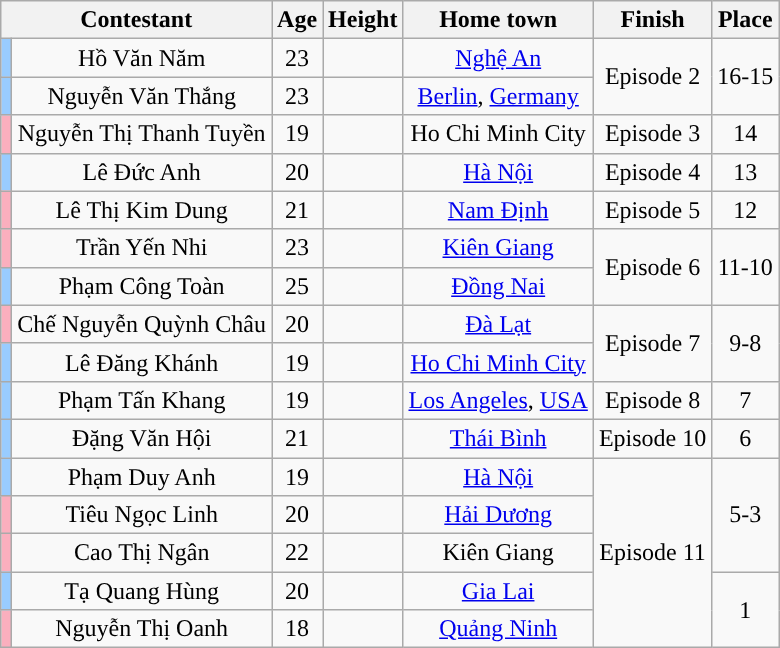<table class="wikitable sortable" style="text-align:center;">
<tr>
<th colspan="2">Contestant</th>
<th>Age</th>
<th>Height</th>
<th>Home town</th>
<th>Finish</th>
<th>Place</th>
</tr>
<tr>
<th style="background:#9cf;"></th>
<td>Hồ Văn Năm</td>
<td>23</td>
<td></td>
<td><a href='#'>Nghệ An</a></td>
<td rowspan="2">Episode 2</td>
<td rowspan="2">16-15</td>
</tr>
<tr>
<th style="background:#9cf;"></th>
<td>Nguyễn Văn Thắng</td>
<td>23</td>
<td></td>
<td><a href='#'>Berlin</a>, <a href='#'>Germany</a></td>
</tr>
<tr>
<th style="background:#faafbe"></th>
<td>Nguyễn Thị Thanh Tuyền</td>
<td>19</td>
<td></td>
<td>Ho Chi Minh City</td>
<td>Episode 3</td>
<td>14</td>
</tr>
<tr>
<th style="background:#9cf;"></th>
<td>Lê Đức Anh</td>
<td>20</td>
<td></td>
<td><a href='#'>Hà Nội</a></td>
<td>Episode 4</td>
<td>13</td>
</tr>
<tr>
<th style="background:#faafbe"></th>
<td>Lê Thị Kim Dung</td>
<td>21</td>
<td></td>
<td><a href='#'>Nam Định</a></td>
<td>Episode 5</td>
<td>12</td>
</tr>
<tr>
<th style="background:#faafbe"></th>
<td>Trần Yến Nhi</td>
<td>23</td>
<td></td>
<td><a href='#'>Kiên Giang</a></td>
<td rowspan="2">Episode 6</td>
<td rowspan="2">11-10</td>
</tr>
<tr>
<th style="background:#9cf;"></th>
<td>Phạm Công Toàn</td>
<td>25</td>
<td></td>
<td><a href='#'>Đồng Nai</a></td>
</tr>
<tr>
<th style="background:#faafbe"></th>
<td>Chế Nguyễn Quỳnh Châu</td>
<td>20</td>
<td></td>
<td><a href='#'>Đà Lạt</a></td>
<td rowspan="2">Episode 7</td>
<td rowspan="2">9-8</td>
</tr>
<tr>
<th style="background:#9cf;"></th>
<td>Lê Đăng Khánh</td>
<td>19</td>
<td></td>
<td><a href='#'>Ho Chi Minh City</a></td>
</tr>
<tr>
<th style="background:#9cf;"></th>
<td>Phạm Tấn Khang</td>
<td>19</td>
<td></td>
<td><a href='#'>Los Angeles</a>, <a href='#'>USA</a></td>
<td>Episode 8</td>
<td>7</td>
</tr>
<tr>
<th style="background:#9cf;"></th>
<td>Đặng Văn Hội</td>
<td>21</td>
<td></td>
<td><a href='#'>Thái Bình</a></td>
<td>Episode 10</td>
<td>6</td>
</tr>
<tr>
<th style="background:#9cf;"></th>
<td>Phạm Duy Anh</td>
<td>19</td>
<td></td>
<td><a href='#'>Hà Nội</a></td>
<td rowspan="5">Episode 11</td>
<td rowspan="3">5-3</td>
</tr>
<tr>
<th style="background:#faafbe"></th>
<td>Tiêu Ngọc Linh</td>
<td>20</td>
<td></td>
<td><a href='#'>Hải Dương</a></td>
</tr>
<tr>
<th style="background:#faafbe"></th>
<td>Cao Thị Ngân</td>
<td>22</td>
<td></td>
<td>Kiên Giang</td>
</tr>
<tr>
<th style="background:#9cf;"></th>
<td>Tạ Quang Hùng</td>
<td>20</td>
<td></td>
<td><a href='#'>Gia Lai</a></td>
<td rowspan="2">1</td>
</tr>
<tr>
<th style="background:#faafbe"></th>
<td>Nguyễn Thị Oanh</td>
<td>18</td>
<td></td>
<td><a href='#'>Quảng Ninh</a></td>
</tr>
</table>
